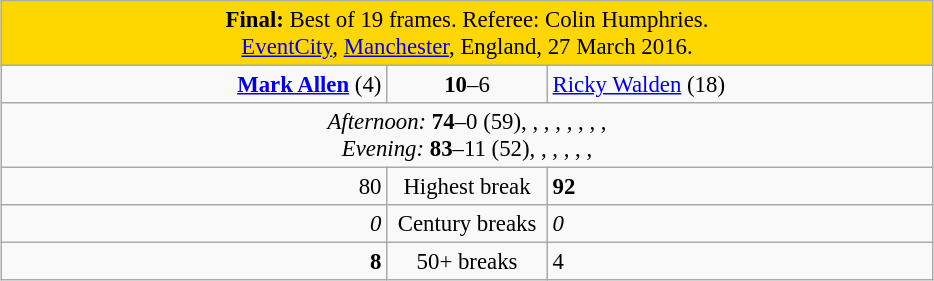<table class="wikitable" style="font-size: 95%; margin: 1em auto 1em auto;">
<tr>
<td colspan="3" align="center" bgcolor="#ffd700"><strong>Final:</strong> Best of 19 frames. Referee: Colin Humphries.<br><a href='#'>EventCity</a>, <a href='#'>Manchester</a>, England, 27 March 2016.</td>
</tr>
<tr>
<td width="250" align="right"><strong><a href='#'>Mark Allen</a></strong> (4)<br></td>
<td width="100" align="center"><strong>10</strong>–6</td>
<td width="250"><a href='#'>Ricky Walden</a> (18)<br></td>
</tr>
<tr>
<td colspan="3" align="center" style="font-size: 100%"><em>Afternoon:</em> <strong>74</strong>–0 (59), , , , , , , ,  <br><em>Evening:</em> <strong>83</strong>–11 (52), , , , , , </td>
</tr>
<tr>
<td align="right">80</td>
<td align="center">Highest break</td>
<td><strong>92</strong></td>
</tr>
<tr>
<td align="right"><em>0</em></td>
<td align="center">Century breaks</td>
<td><em>0</em></td>
</tr>
<tr>
<td align="right"><strong>8</strong></td>
<td align="center">50+ breaks</td>
<td>4</td>
</tr>
</table>
